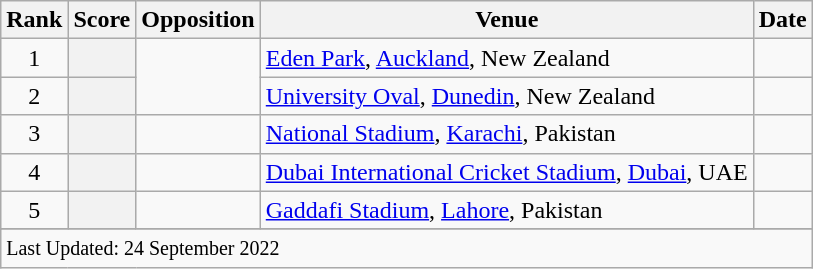<table class="wikitable plainrowheaders sortable">
<tr>
<th scope=col>Rank</th>
<th scope=col>Score</th>
<th scope=col>Opposition</th>
<th scope=col>Venue</th>
<th scope=col>Date</th>
</tr>
<tr>
<td align="center">1</td>
<th scope="row" style="text-align:center;"></th>
<td rowspan=2></td>
<td><a href='#'>Eden Park</a>, <a href='#'>Auckland</a>, New Zealand</td>
<td></td>
</tr>
<tr>
<td align="center">2</td>
<th scope="row" style="text-align:center;"></th>
<td><a href='#'>University Oval</a>, <a href='#'>Dunedin</a>, New Zealand</td>
<td></td>
</tr>
<tr>
<td align="center">3</td>
<th scope="row" style="text-align:center;"></th>
<td></td>
<td><a href='#'>National Stadium</a>, <a href='#'>Karachi</a>, Pakistan</td>
<td></td>
</tr>
<tr>
<td align="center">4</td>
<th scope="row" style="text-align:center;"></th>
<td></td>
<td><a href='#'>Dubai International Cricket Stadium</a>, <a href='#'>Dubai</a>, UAE</td>
<td></td>
</tr>
<tr>
<td align="center">5</td>
<th scope="row" style="text-align:center;"></th>
<td></td>
<td><a href='#'>Gaddafi Stadium</a>, <a href='#'>Lahore</a>, Pakistan</td>
<td></td>
</tr>
<tr>
</tr>
<tr class=sortbottom>
<td colspan=5><small>Last Updated: 24 September 2022</small></td>
</tr>
</table>
